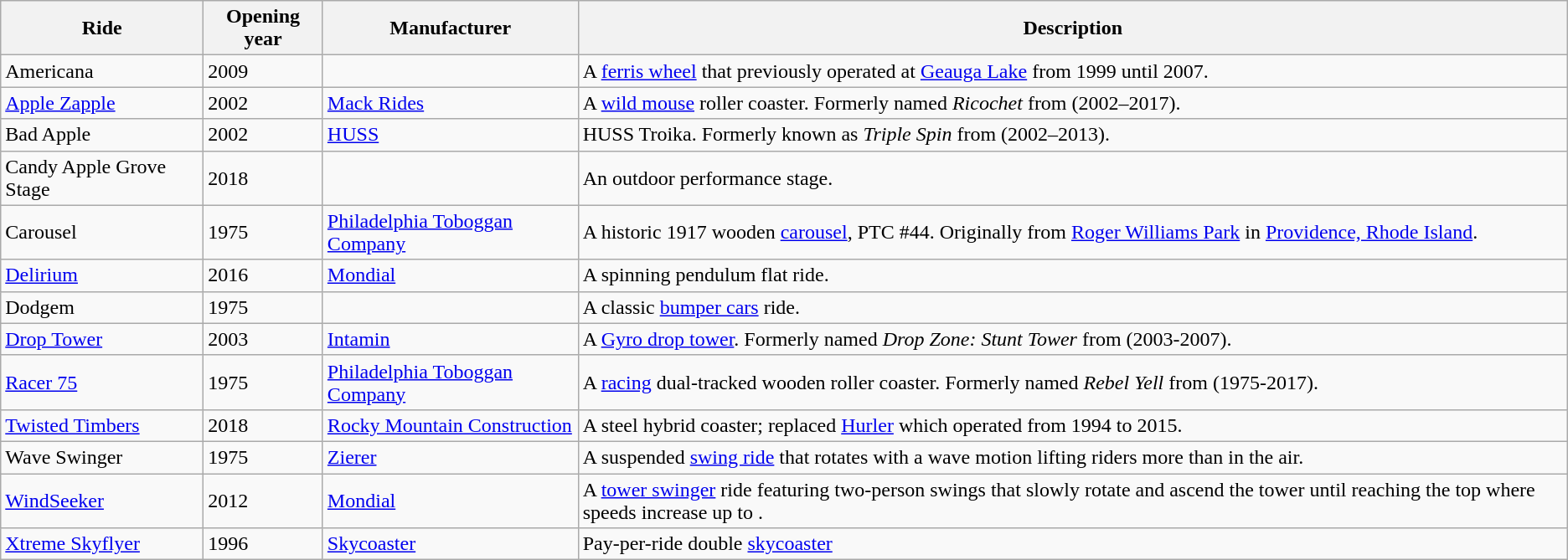<table class="wikitable sortable">
<tr>
<th>Ride</th>
<th>Opening year</th>
<th>Manufacturer</th>
<th>Description</th>
</tr>
<tr>
<td>Americana</td>
<td>2009</td>
<td></td>
<td>A <a href='#'>ferris wheel</a> that previously operated at <a href='#'>Geauga Lake</a> from 1999 until 2007.</td>
</tr>
<tr>
<td><a href='#'>Apple Zapple</a></td>
<td>2002</td>
<td><a href='#'>Mack Rides</a></td>
<td>A <a href='#'>wild mouse</a> roller coaster. Formerly named <em>Ricochet</em> from (2002–2017).</td>
</tr>
<tr>
<td>Bad Apple</td>
<td>2002</td>
<td><a href='#'>HUSS</a></td>
<td>HUSS Troika. Formerly known as <em>Triple Spin</em> from (2002–2013).</td>
</tr>
<tr>
<td>Candy Apple Grove Stage</td>
<td>2018</td>
<td></td>
<td>An outdoor performance stage.</td>
</tr>
<tr>
<td>Carousel</td>
<td>1975</td>
<td><a href='#'>Philadelphia Toboggan Company</a></td>
<td>A historic 1917 wooden <a href='#'>carousel</a>, PTC #44. Originally from <a href='#'>Roger Williams Park</a> in <a href='#'>Providence, Rhode Island</a>.</td>
</tr>
<tr>
<td><a href='#'>Delirium</a></td>
<td>2016</td>
<td><a href='#'>Mondial</a></td>
<td>A  spinning pendulum flat ride.</td>
</tr>
<tr>
<td>Dodgem</td>
<td>1975</td>
<td></td>
<td>A classic <a href='#'>bumper cars</a> ride.</td>
</tr>
<tr>
<td><a href='#'>Drop Tower</a></td>
<td>2003</td>
<td><a href='#'>Intamin</a></td>
<td>A <a href='#'>Gyro drop tower</a>. Formerly named <em>Drop Zone: Stunt Tower</em> from (2003-2007).</td>
</tr>
<tr>
<td><a href='#'>Racer 75</a></td>
<td>1975</td>
<td><a href='#'>Philadelphia Toboggan Company</a></td>
<td>A <a href='#'>racing</a> dual-tracked wooden roller coaster. Formerly named <em>Rebel Yell</em> from (1975-2017).</td>
</tr>
<tr>
<td><a href='#'>Twisted Timbers</a></td>
<td>2018</td>
<td><a href='#'>Rocky Mountain Construction</a></td>
<td>A steel hybrid coaster; replaced <a href='#'>Hurler</a> which operated from 1994 to 2015.</td>
</tr>
<tr>
<td>Wave Swinger</td>
<td>1975</td>
<td><a href='#'>Zierer</a></td>
<td>A suspended <a href='#'>swing ride</a> that rotates with a wave motion lifting riders more than  in the air.</td>
</tr>
<tr>
<td><a href='#'>WindSeeker</a></td>
<td>2012</td>
<td><a href='#'>Mondial</a></td>
<td>A <a href='#'>tower swinger</a> ride featuring two-person swings that slowly rotate and ascend the  tower until reaching the top where speeds increase up to .</td>
</tr>
<tr>
<td><a href='#'>Xtreme Skyflyer</a></td>
<td>1996</td>
<td><a href='#'>Skycoaster</a></td>
<td>Pay-per-ride double <a href='#'>skycoaster</a></td>
</tr>
</table>
